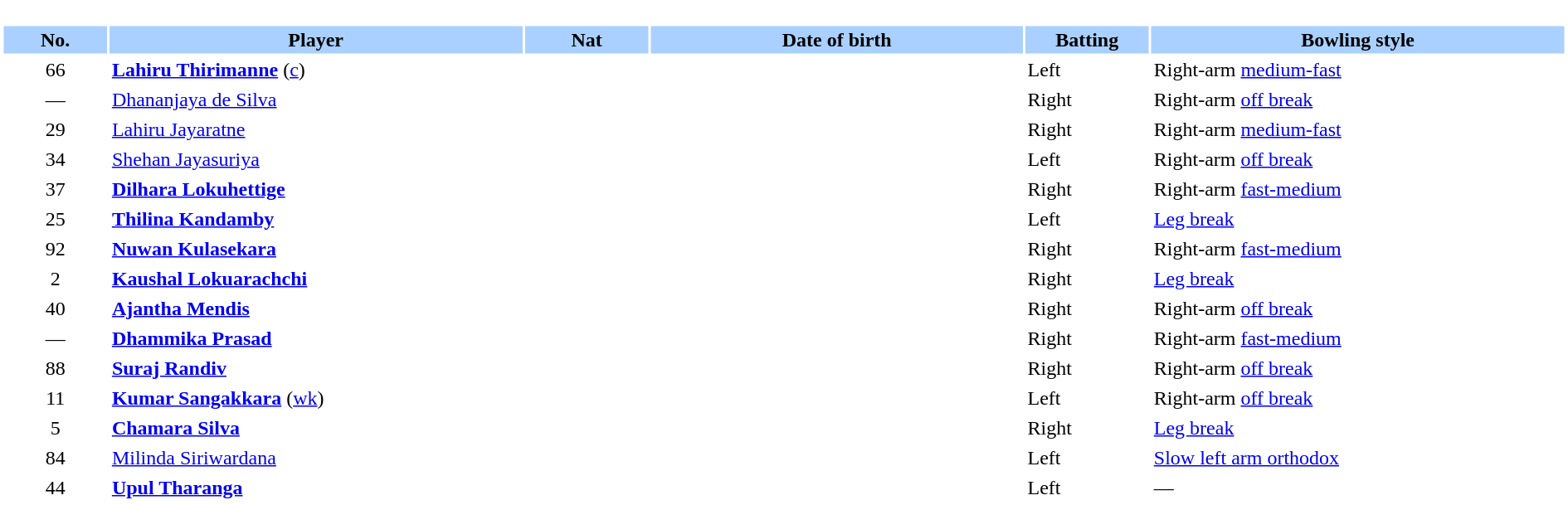<table border="0" style="width:100%;">
<tr>
<td style="vertical-align:top; background:#fff; width:90%;"><br><table border="0" cellspacing="2" cellpadding="2" style="width:100%;">
<tr style="background:#aad0ff;">
<th scope="col" style="width:5%;">No.</th>
<th scope="col" style="width:20%;">Player</th>
<th scope="col" style="width:6%;">Nat</th>
<th scope="col" style="width:18%;">Date of birth</th>
<th scope="col" style="width:6%;">Batting</th>
<th scope="col" style="width:20%;">Bowling style</th>
</tr>
<tr>
<td style="text-align:center">66</td>
<td><strong><a href='#'>Lahiru Thirimanne</a></strong> (<a href='#'>c</a>)</td>
<td style="text-align:center"></td>
<td></td>
<td>Left</td>
<td>Right-arm <a href='#'>medium-fast</a></td>
</tr>
<tr>
<td style="text-align:center">—</td>
<td><a href='#'>Dhananjaya de Silva</a></td>
<td style="text-align:center"></td>
<td></td>
<td>Right</td>
<td>Right-arm <a href='#'>off break</a></td>
</tr>
<tr>
<td style="text-align:center">29</td>
<td><a href='#'>Lahiru Jayaratne</a></td>
<td style="text-align:center"></td>
<td></td>
<td>Right</td>
<td>Right-arm <a href='#'>medium-fast</a></td>
</tr>
<tr>
<td style="text-align:center">34</td>
<td><a href='#'>Shehan Jayasuriya</a></td>
<td style="text-align:center"></td>
<td></td>
<td>Left</td>
<td>Right-arm <a href='#'>off break</a></td>
</tr>
<tr>
<td style="text-align:center">37</td>
<td><strong><a href='#'>Dilhara Lokuhettige</a></strong></td>
<td style="text-align:center"></td>
<td></td>
<td>Right</td>
<td>Right-arm <a href='#'>fast-medium</a></td>
</tr>
<tr>
<td style="text-align:center">25</td>
<td><strong><a href='#'>Thilina Kandamby</a></strong></td>
<td style="text-align:center"></td>
<td></td>
<td>Left</td>
<td><a href='#'>Leg break</a></td>
</tr>
<tr>
<td style="text-align:center">92</td>
<td><strong><a href='#'>Nuwan Kulasekara</a></strong></td>
<td style="text-align:center"></td>
<td></td>
<td>Right</td>
<td>Right-arm <a href='#'>fast-medium</a></td>
</tr>
<tr>
<td style="text-align:center">2</td>
<td><strong><a href='#'>Kaushal Lokuarachchi</a></strong></td>
<td style="text-align:center"></td>
<td></td>
<td>Right</td>
<td><a href='#'>Leg break</a></td>
</tr>
<tr>
<td style="text-align:center">40</td>
<td><strong><a href='#'>Ajantha Mendis</a></strong></td>
<td style="text-align:center"></td>
<td></td>
<td>Right</td>
<td>Right-arm <a href='#'>off break</a></td>
</tr>
<tr>
<td style="text-align:center">—</td>
<td><strong><a href='#'>Dhammika Prasad</a></strong></td>
<td style="text-align:center"></td>
<td></td>
<td>Right</td>
<td>Right-arm <a href='#'>fast-medium</a></td>
</tr>
<tr>
<td style="text-align:center">88</td>
<td><strong><a href='#'>Suraj Randiv</a></strong></td>
<td style="text-align:center"></td>
<td></td>
<td>Right</td>
<td>Right-arm <a href='#'>off break</a></td>
</tr>
<tr>
<td style="text-align:center">11</td>
<td><strong><a href='#'>Kumar Sangakkara</a></strong> (<a href='#'>wk</a>)</td>
<td style="text-align:center"></td>
<td></td>
<td>Left</td>
<td>Right-arm <a href='#'>off break</a></td>
</tr>
<tr>
<td style="text-align:center">5</td>
<td><strong><a href='#'>Chamara Silva</a></strong></td>
<td style="text-align:center"></td>
<td></td>
<td>Right</td>
<td><a href='#'>Leg break</a></td>
</tr>
<tr>
<td style="text-align:center">84</td>
<td><a href='#'>Milinda Siriwardana</a></td>
<td style="text-align:center"></td>
<td></td>
<td>Left</td>
<td><a href='#'>Slow left arm orthodox</a></td>
</tr>
<tr>
<td style="text-align:center">44</td>
<td><strong><a href='#'>Upul Tharanga</a></strong></td>
<td style="text-align:center"></td>
<td></td>
<td>Left</td>
<td>—</td>
</tr>
</table>
</td>
</tr>
</table>
